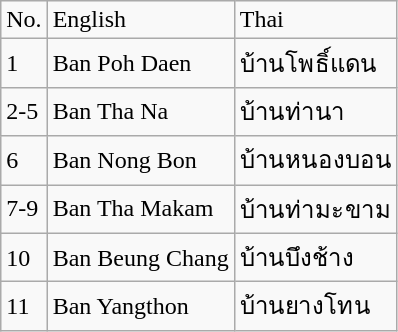<table class="wikitable">
<tr>
<td>No.</td>
<td>English</td>
<td>Thai</td>
</tr>
<tr>
<td>1</td>
<td>Ban Poh Daen</td>
<td>บ้านโพธิ์แดน</td>
</tr>
<tr>
<td>2-5</td>
<td>Ban Tha Na</td>
<td>บ้านท่านา</td>
</tr>
<tr>
<td>6</td>
<td>Ban Nong Bon</td>
<td>บ้านหนองบอน</td>
</tr>
<tr>
<td>7-9</td>
<td>Ban Tha Makam</td>
<td>บ้านท่ามะขาม</td>
</tr>
<tr>
<td>10</td>
<td>Ban Beung Chang</td>
<td>บ้านบึงช้าง</td>
</tr>
<tr>
<td>11</td>
<td>Ban Yangthon</td>
<td>บ้านยางโทน</td>
</tr>
</table>
